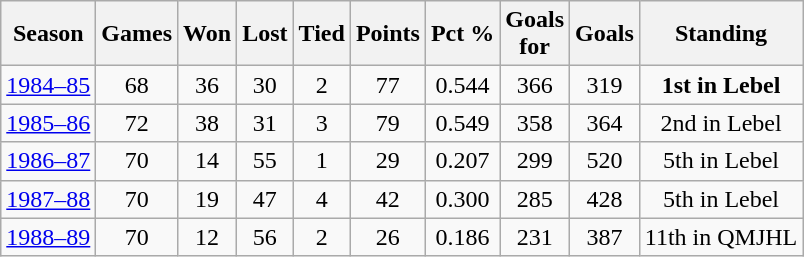<table class="wikitable" style="text-align: center">
<tr>
<th>Season</th>
<th>Games</th>
<th>Won</th>
<th>Lost</th>
<th>Tied</th>
<th>Points</th>
<th>Pct %</th>
<th>Goals<br>for</th>
<th>Goals<br></th>
<th>Standing</th>
</tr>
<tr>
<td><a href='#'>1984–85</a></td>
<td>68</td>
<td>36</td>
<td>30</td>
<td>2</td>
<td>77</td>
<td>0.544</td>
<td>366</td>
<td>319</td>
<td><strong>1st in Lebel</strong></td>
</tr>
<tr>
<td><a href='#'>1985–86</a></td>
<td>72</td>
<td>38</td>
<td>31</td>
<td>3</td>
<td>79</td>
<td>0.549</td>
<td>358</td>
<td>364</td>
<td>2nd in Lebel</td>
</tr>
<tr>
<td><a href='#'>1986–87</a></td>
<td>70</td>
<td>14</td>
<td>55</td>
<td>1</td>
<td>29</td>
<td>0.207</td>
<td>299</td>
<td>520</td>
<td>5th in Lebel</td>
</tr>
<tr>
<td><a href='#'>1987–88</a></td>
<td>70</td>
<td>19</td>
<td>47</td>
<td>4</td>
<td>42</td>
<td>0.300</td>
<td>285</td>
<td>428</td>
<td>5th in Lebel</td>
</tr>
<tr>
<td><a href='#'>1988–89</a></td>
<td>70</td>
<td>12</td>
<td>56</td>
<td>2</td>
<td>26</td>
<td>0.186</td>
<td>231</td>
<td>387</td>
<td>11th in QMJHL</td>
</tr>
</table>
